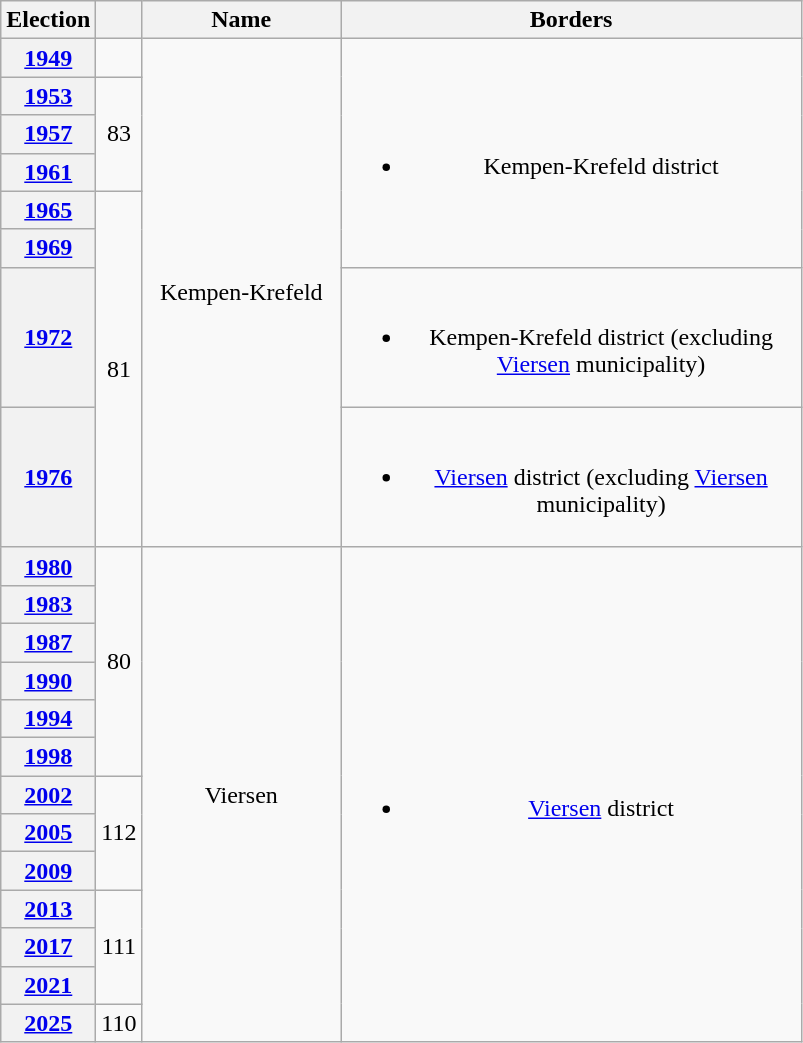<table class=wikitable style="text-align:center">
<tr>
<th>Election</th>
<th></th>
<th width=125px>Name</th>
<th width=300px>Borders</th>
</tr>
<tr>
<th><a href='#'>1949</a></th>
<td></td>
<td rowspan=8>Kempen-Krefeld</td>
<td rowspan=6><br><ul><li>Kempen-Krefeld district</li></ul></td>
</tr>
<tr>
<th><a href='#'>1953</a></th>
<td rowspan=3>83</td>
</tr>
<tr>
<th><a href='#'>1957</a></th>
</tr>
<tr>
<th><a href='#'>1961</a></th>
</tr>
<tr>
<th><a href='#'>1965</a></th>
<td rowspan=4>81</td>
</tr>
<tr>
<th><a href='#'>1969</a></th>
</tr>
<tr>
<th><a href='#'>1972</a></th>
<td><br><ul><li>Kempen-Krefeld district (excluding <a href='#'>Viersen</a> municipality)</li></ul></td>
</tr>
<tr>
<th><a href='#'>1976</a></th>
<td><br><ul><li><a href='#'>Viersen</a> district (excluding <a href='#'>Viersen</a> municipality)</li></ul></td>
</tr>
<tr>
<th><a href='#'>1980</a></th>
<td rowspan=6>80</td>
<td rowspan=13>Viersen</td>
<td rowspan=13><br><ul><li><a href='#'>Viersen</a> district</li></ul></td>
</tr>
<tr>
<th><a href='#'>1983</a></th>
</tr>
<tr>
<th><a href='#'>1987</a></th>
</tr>
<tr>
<th><a href='#'>1990</a></th>
</tr>
<tr>
<th><a href='#'>1994</a></th>
</tr>
<tr>
<th><a href='#'>1998</a></th>
</tr>
<tr>
<th><a href='#'>2002</a></th>
<td rowspan=3>112</td>
</tr>
<tr>
<th><a href='#'>2005</a></th>
</tr>
<tr>
<th><a href='#'>2009</a></th>
</tr>
<tr>
<th><a href='#'>2013</a></th>
<td rowspan=3>111</td>
</tr>
<tr>
<th><a href='#'>2017</a></th>
</tr>
<tr>
<th><a href='#'>2021</a></th>
</tr>
<tr>
<th><a href='#'>2025</a></th>
<td>110</td>
</tr>
</table>
